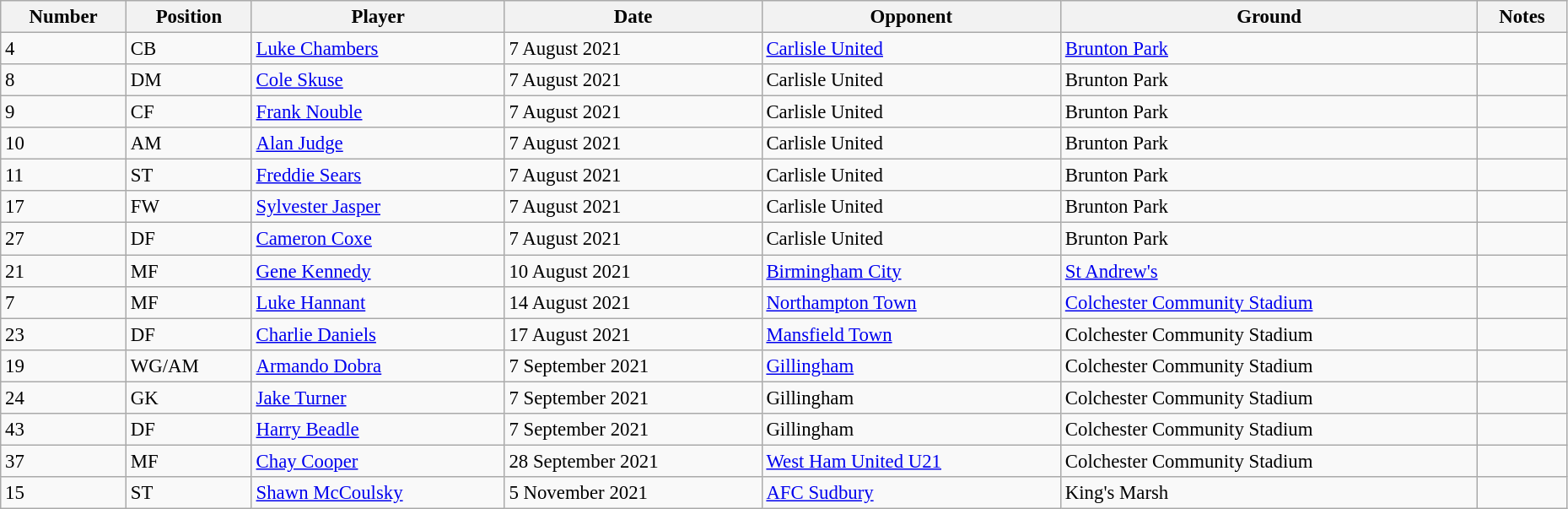<table width=98% class="wikitable" style="text-align:center; font-size:95%; text-align:left">
<tr>
<th>Number</th>
<th>Position</th>
<th>Player</th>
<th>Date</th>
<th>Opponent</th>
<th>Ground</th>
<th>Notes</th>
</tr>
<tr>
<td>4</td>
<td>CB</td>
<td> <a href='#'>Luke Chambers</a></td>
<td>7 August 2021</td>
<td><a href='#'>Carlisle United</a></td>
<td><a href='#'>Brunton Park</a></td>
<td></td>
</tr>
<tr>
<td>8</td>
<td>DM</td>
<td> <a href='#'>Cole Skuse</a></td>
<td>7 August 2021</td>
<td>Carlisle United</td>
<td>Brunton Park</td>
<td></td>
</tr>
<tr>
<td>9</td>
<td>CF</td>
<td> <a href='#'>Frank Nouble</a></td>
<td>7 August 2021</td>
<td>Carlisle United</td>
<td>Brunton Park</td>
<td></td>
</tr>
<tr>
<td>10</td>
<td>AM</td>
<td> <a href='#'>Alan Judge</a></td>
<td>7 August 2021</td>
<td>Carlisle United</td>
<td>Brunton Park</td>
<td></td>
</tr>
<tr>
<td>11</td>
<td>ST</td>
<td> <a href='#'>Freddie Sears</a></td>
<td>7 August 2021</td>
<td>Carlisle United</td>
<td>Brunton Park</td>
<td></td>
</tr>
<tr>
<td>17</td>
<td>FW</td>
<td> <a href='#'>Sylvester Jasper</a></td>
<td>7 August 2021</td>
<td>Carlisle United</td>
<td>Brunton Park</td>
<td></td>
</tr>
<tr>
<td>27</td>
<td>DF</td>
<td> <a href='#'>Cameron Coxe</a></td>
<td>7 August 2021</td>
<td>Carlisle United</td>
<td>Brunton Park</td>
<td></td>
</tr>
<tr>
<td>21</td>
<td>MF</td>
<td> <a href='#'>Gene Kennedy</a></td>
<td>10 August 2021</td>
<td><a href='#'>Birmingham City</a></td>
<td><a href='#'>St Andrew's</a></td>
<td></td>
</tr>
<tr>
<td>7</td>
<td>MF</td>
<td> <a href='#'>Luke Hannant</a></td>
<td>14 August 2021</td>
<td><a href='#'>Northampton Town</a></td>
<td><a href='#'>Colchester Community Stadium</a></td>
<td></td>
</tr>
<tr>
<td>23</td>
<td>DF</td>
<td> <a href='#'>Charlie Daniels</a></td>
<td>17 August 2021</td>
<td><a href='#'>Mansfield Town</a></td>
<td>Colchester Community Stadium</td>
<td></td>
</tr>
<tr>
<td>19</td>
<td>WG/AM</td>
<td> <a href='#'>Armando Dobra</a></td>
<td>7 September 2021</td>
<td><a href='#'>Gillingham</a></td>
<td>Colchester Community Stadium</td>
<td></td>
</tr>
<tr>
<td>24</td>
<td>GK</td>
<td> <a href='#'>Jake Turner</a></td>
<td>7 September 2021</td>
<td>Gillingham</td>
<td>Colchester Community Stadium</td>
<td></td>
</tr>
<tr>
<td>43</td>
<td>DF</td>
<td> <a href='#'>Harry Beadle</a></td>
<td>7 September 2021</td>
<td>Gillingham</td>
<td>Colchester Community Stadium</td>
<td></td>
</tr>
<tr>
<td>37</td>
<td>MF</td>
<td> <a href='#'>Chay Cooper</a></td>
<td>28 September 2021</td>
<td><a href='#'>West Ham United U21</a></td>
<td>Colchester Community Stadium</td>
<td></td>
</tr>
<tr>
<td>15</td>
<td>ST</td>
<td> <a href='#'>Shawn McCoulsky</a></td>
<td>5 November 2021</td>
<td><a href='#'>AFC Sudbury</a></td>
<td>King's Marsh</td>
<td></td>
</tr>
</table>
